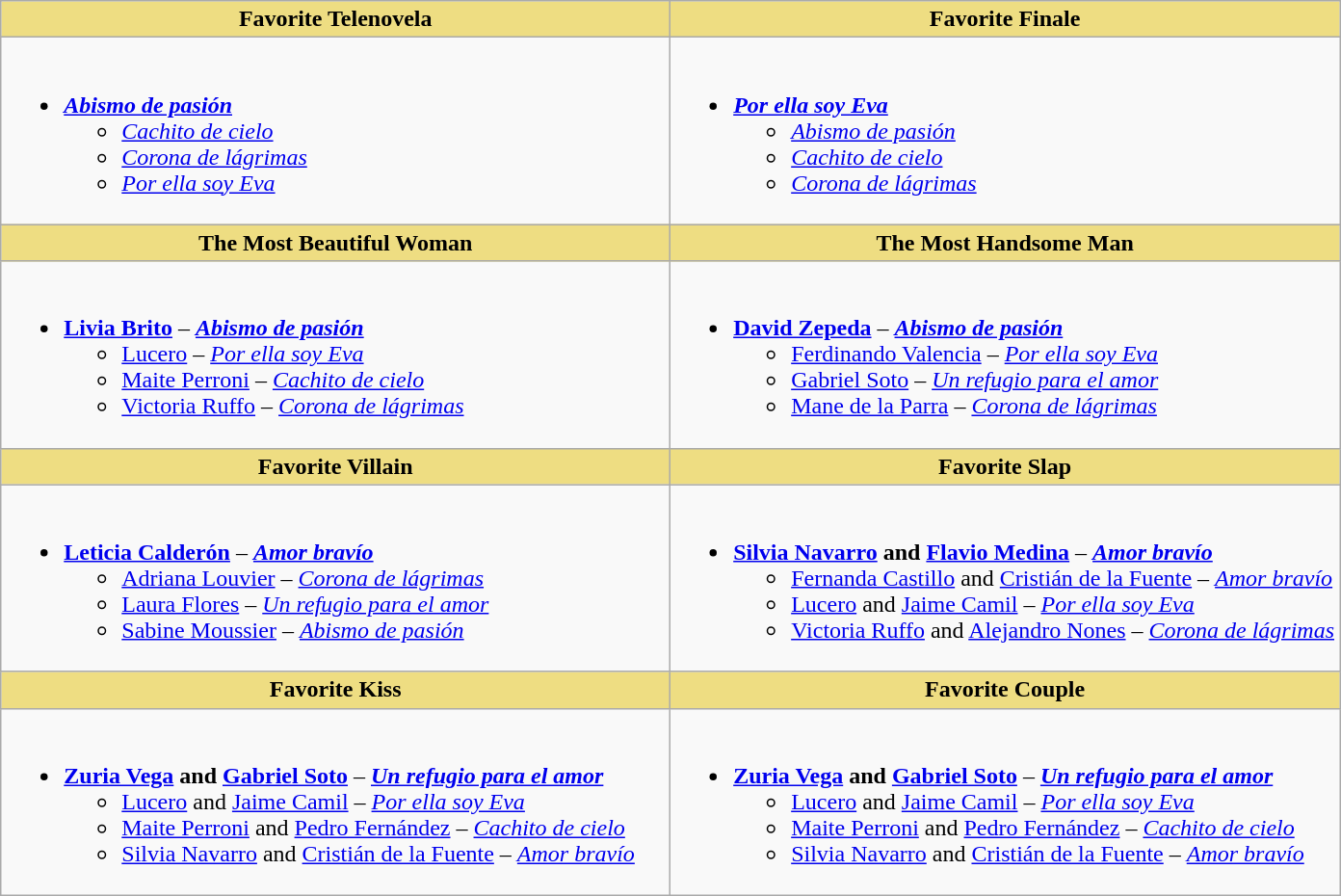<table class=wikitable>
<tr>
<th style="background:#EEDD82; width:50%">Favorite Telenovela</th>
<th style="background:#EEDD82; width:50%">Favorite Finale</th>
</tr>
<tr>
<td valign="top"><br><ul><li><strong><em><a href='#'>Abismo de pasión</a></em></strong><ul><li><em><a href='#'>Cachito de cielo</a></em></li><li><em><a href='#'>Corona de lágrimas</a></em></li><li><em><a href='#'>Por ella soy Eva</a></em></li></ul></li></ul></td>
<td valign="top"><br><ul><li><strong><em><a href='#'>Por ella soy Eva</a></em></strong><ul><li><em><a href='#'>Abismo de pasión</a></em></li><li><em><a href='#'>Cachito de cielo</a></em></li><li><em><a href='#'>Corona de lágrimas</a></em></li></ul></li></ul></td>
</tr>
<tr>
<th style="background:#EEDD82; width:50%">The Most Beautiful Woman</th>
<th style="background:#EEDD82; width:50%">The Most Handsome Man</th>
</tr>
<tr>
<td valign="top"><br><ul><li><strong><a href='#'>Livia Brito</a></strong> – <strong><em><a href='#'>Abismo de pasión</a></em></strong><ul><li><a href='#'>Lucero</a> – <em><a href='#'>Por ella soy Eva</a></em></li><li><a href='#'>Maite Perroni</a> – <em><a href='#'>Cachito de cielo</a></em></li><li><a href='#'>Victoria Ruffo</a> – <em><a href='#'>Corona de lágrimas</a></em></li></ul></li></ul></td>
<td valign="top"><br><ul><li><strong><a href='#'>David Zepeda</a></strong> – <strong><em><a href='#'>Abismo de pasión</a></em></strong><ul><li><a href='#'>Ferdinando Valencia</a> – <em><a href='#'>Por ella soy Eva</a></em></li><li><a href='#'>Gabriel Soto</a> – <em><a href='#'>Un refugio para el amor</a></em></li><li><a href='#'>Mane de la Parra</a> – <em><a href='#'>Corona de lágrimas</a></em></li></ul></li></ul></td>
</tr>
<tr>
<th style="background:#EEDD82; width:50%">Favorite Villain</th>
<th style="background:#EEDD82; width:50%">Favorite Slap</th>
</tr>
<tr>
<td valign="top"><br><ul><li><strong><a href='#'>Leticia Calderón</a></strong> – <strong><em><a href='#'>Amor bravío</a></em></strong><ul><li><a href='#'>Adriana Louvier</a> – <em><a href='#'>Corona de lágrimas</a></em></li><li><a href='#'>Laura Flores</a> – <em><a href='#'>Un refugio para el amor</a></em></li><li><a href='#'>Sabine Moussier</a> – <em><a href='#'>Abismo de pasión</a></em></li></ul></li></ul></td>
<td valign="top"><br><ul><li><strong><a href='#'>Silvia Navarro</a> and <a href='#'>Flavio Medina</a></strong> – <strong><em><a href='#'>Amor bravío</a></em></strong><ul><li><a href='#'>Fernanda Castillo</a> and <a href='#'>Cristián de la Fuente</a> – <em><a href='#'>Amor bravío</a></em></li><li><a href='#'>Lucero</a> and <a href='#'>Jaime Camil</a> – <em><a href='#'>Por ella soy Eva</a></em></li><li><a href='#'>Victoria Ruffo</a> and <a href='#'>Alejandro Nones</a> – <em><a href='#'>Corona de lágrimas</a></em></li></ul></li></ul></td>
</tr>
<tr>
<th style="background:#EEDD82; width:50%">Favorite Kiss</th>
<th style="background:#EEDD82; width:50%">Favorite Couple</th>
</tr>
<tr>
<td valign="top"><br><ul><li><strong><a href='#'>Zuria Vega</a> and <a href='#'>Gabriel Soto</a></strong> – <strong><em><a href='#'>Un refugio para el amor</a></em></strong><ul><li><a href='#'>Lucero</a> and <a href='#'>Jaime Camil</a> – <em><a href='#'>Por ella soy Eva</a></em></li><li><a href='#'>Maite Perroni</a> and <a href='#'>Pedro Fernández</a> – <em><a href='#'>Cachito de cielo</a></em></li><li><a href='#'>Silvia Navarro</a> and <a href='#'>Cristián de la Fuente</a> – <em><a href='#'>Amor bravío</a></em></li></ul></li></ul></td>
<td valign="top"><br><ul><li><strong><a href='#'>Zuria Vega</a> and <a href='#'>Gabriel Soto</a></strong> – <strong><em><a href='#'>Un refugio para el amor</a></em></strong><ul><li><a href='#'>Lucero</a> and <a href='#'>Jaime Camil</a> – <em><a href='#'>Por ella soy Eva</a></em></li><li><a href='#'>Maite Perroni</a> and <a href='#'>Pedro Fernández</a> – <em><a href='#'>Cachito de cielo</a></em></li><li><a href='#'>Silvia Navarro</a> and <a href='#'>Cristián de la Fuente</a> – <em><a href='#'>Amor bravío</a></em></li></ul></li></ul></td>
</tr>
</table>
